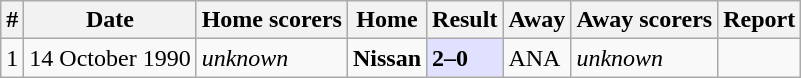<table class="wikitable">
<tr>
<th>#</th>
<th>Date</th>
<th>Home scorers</th>
<th>Home</th>
<th>Result</th>
<th>Away</th>
<th>Away scorers</th>
<th>Report</th>
</tr>
<tr>
<td>1</td>
<td>14 October 1990</td>
<td><em>unknown</em></td>
<td><strong>Nissan</strong></td>
<td style="background:#e0e0ff;"><strong>2–0</strong></td>
<td>ANA</td>
<td><em>unknown</em></td>
<td></td>
</tr>
</table>
